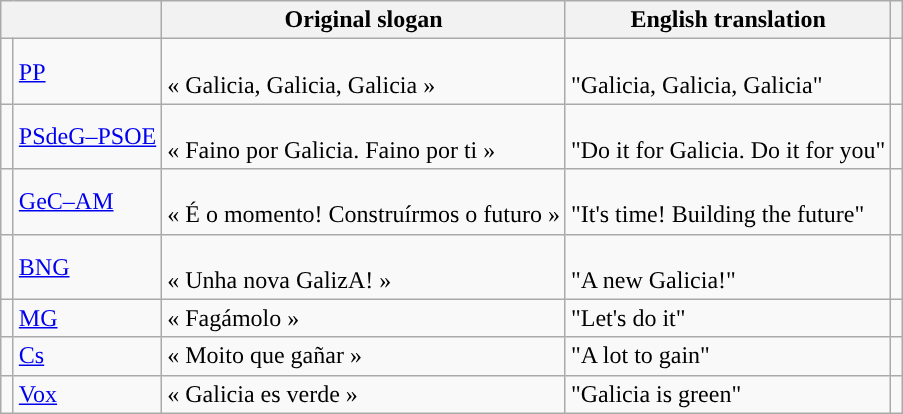<table class="wikitable" style="text-align:left;">
<tr>
<th style="text-align:left;" colspan="2"></th>
<th>Original slogan</th>
<th>English translation</th>
<th></th>
</tr>
<tr>
<td width="1" style="color:inherit;background:"></td>
<td><a href='#'>PP</a></td>
<td><br>« Galicia, Galicia, Galicia »</td>
<td><br>"Galicia, Galicia, Galicia"</td>
<td><br></td>
</tr>
<tr>
<td style="color:inherit;background:"></td>
<td><a href='#'>PSdeG–PSOE</a></td>
<td><br>« Faino por Galicia. Faino por ti »</td>
<td><br>"Do it for Galicia. Do it for you"</td>
<td><br></td>
</tr>
<tr>
<td style="color:inherit;background:"></td>
<td><a href='#'>GeC–AM</a></td>
<td><br>« É o momento! Construírmos o futuro »</td>
<td><br>"It's time! Building the future"</td>
<td><br></td>
</tr>
<tr>
<td style="color:inherit;background:"></td>
<td><a href='#'>BNG</a></td>
<td><br>« Unha nova GalizA! »</td>
<td><br>"A new Galicia!"</td>
<td><br></td>
</tr>
<tr>
<td style="color:inherit;background:"></td>
<td><a href='#'>MG</a></td>
<td>« Fagámolo »</td>
<td>"Let's do it"</td>
<td></td>
</tr>
<tr>
<td style="color:inherit;background:"></td>
<td><a href='#'>Cs</a></td>
<td>« Moito que gañar »</td>
<td>"A lot to gain"</td>
<td></td>
</tr>
<tr>
<td style="color:inherit;background:"></td>
<td><a href='#'>Vox</a></td>
<td>« Galicia es verde »</td>
<td>"Galicia is green"</td>
<td></td>
</tr>
</table>
